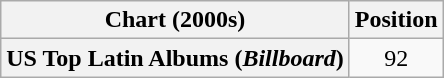<table class="wikitable plainrowheaders" style="text-align:center">
<tr>
<th scope="col">Chart (2000s)</th>
<th scope="col">Position</th>
</tr>
<tr>
<th scope="row">US Top Latin Albums (<em>Billboard</em>)</th>
<td>92</td>
</tr>
</table>
